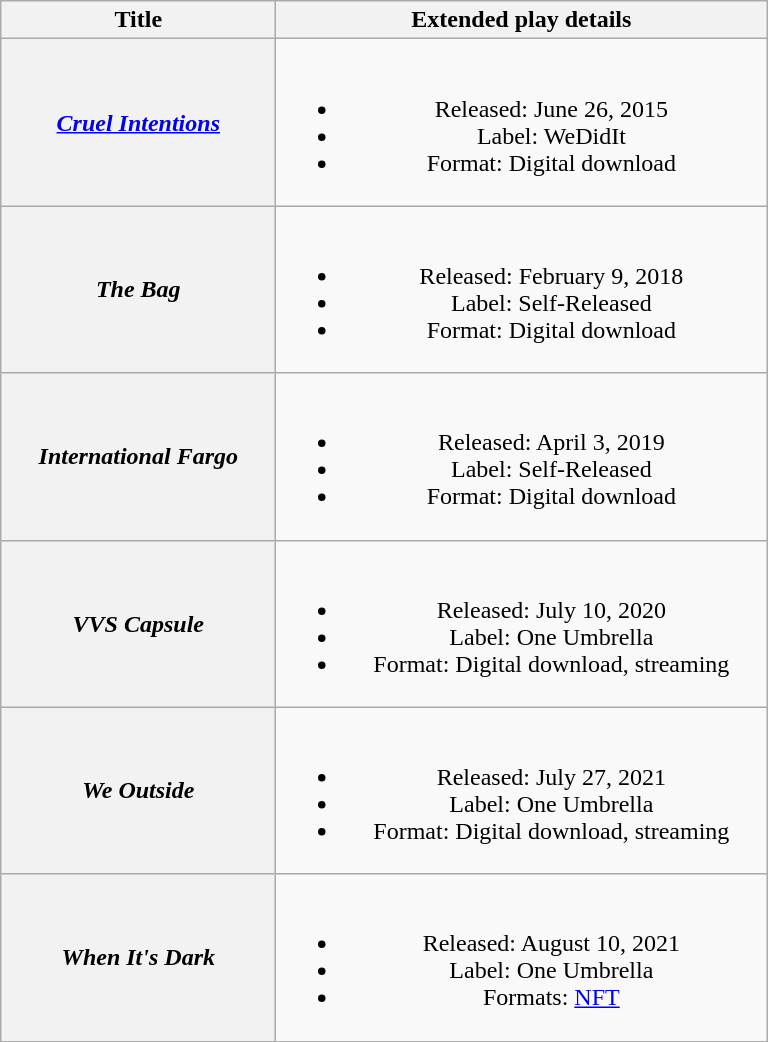<table class="wikitable plainrowheaders" style="text-align:center;">
<tr>
<th scope="col" rowspan="1" style="width:11em;">Title</th>
<th scope="col" rowspan="1" style="width:20em;">Extended play details</th>
</tr>
<tr>
<th scope="row"><em><a href='#'>Cruel Intentions</a></em></th>
<td><br><ul><li>Released: June 26, 2015</li><li>Label: WeDidIt</li><li>Format: Digital download</li></ul></td>
</tr>
<tr>
<th scope="row"><em>The Bag</em></th>
<td><br><ul><li>Released: February 9, 2018</li><li>Label: Self-Released</li><li>Format: Digital download</li></ul></td>
</tr>
<tr>
<th scope="row"><em>International Fargo</em></th>
<td><br><ul><li>Released: April 3, 2019</li><li>Label: Self-Released</li><li>Format: Digital download</li></ul></td>
</tr>
<tr>
<th scope="row"><em>VVS Capsule</em></th>
<td><br><ul><li>Released: July 10, 2020</li><li>Label: One Umbrella</li><li>Format: Digital download, streaming</li></ul></td>
</tr>
<tr>
<th scope="row"><em>We Outside</em></th>
<td><br><ul><li>Released: July 27, 2021</li><li>Label: One Umbrella</li><li>Format: Digital download, streaming</li></ul></td>
</tr>
<tr>
<th scope="row"><em>When It's Dark</em></th>
<td><br><ul><li>Released: August 10, 2021</li><li>Label: One Umbrella</li><li>Formats: <a href='#'>NFT</a></li></ul></td>
</tr>
</table>
